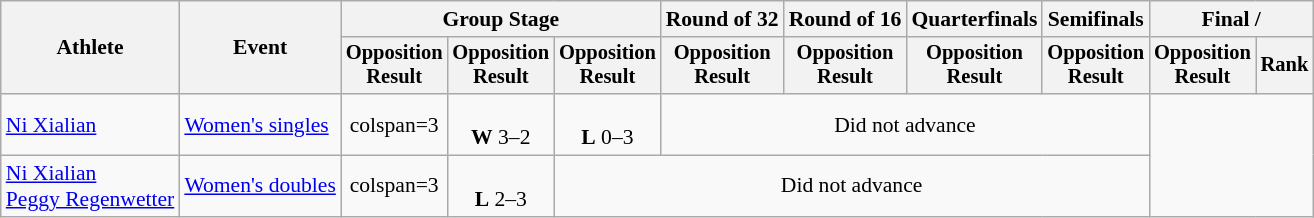<table class="wikitable" style="font-size:90%">
<tr>
<th rowspan="2">Athlete</th>
<th rowspan="2">Event</th>
<th colspan=3>Group Stage</th>
<th>Round of 32</th>
<th>Round of 16</th>
<th>Quarterfinals</th>
<th>Semifinals</th>
<th colspan=2>Final / </th>
</tr>
<tr style="font-size:95%">
<th>Opposition<br>Result</th>
<th>Opposition<br>Result</th>
<th>Opposition<br>Result</th>
<th>Opposition<br>Result</th>
<th>Opposition<br>Result</th>
<th>Opposition<br>Result</th>
<th>Opposition<br>Result</th>
<th>Opposition<br>Result</th>
<th>Rank</th>
</tr>
<tr align=center>
<td align=left><a href='#'>Ni Xialian</a></td>
<td align=left><a href='#'>Women's singles</a></td>
<td>colspan=3 </td>
<td><br><strong>W</strong> 3–2</td>
<td><br><strong>L</strong> 0–3</td>
<td colspan=4>Did not advance</td>
</tr>
<tr align=center>
<td align=left><a href='#'>Ni Xialian</a><br><a href='#'>Peggy Regenwetter</a></td>
<td align=left><a href='#'>Women's doubles</a></td>
<td>colspan=3 </td>
<td><br><strong>L</strong> 2–3</td>
<td colspan=5>Did not advance</td>
</tr>
</table>
